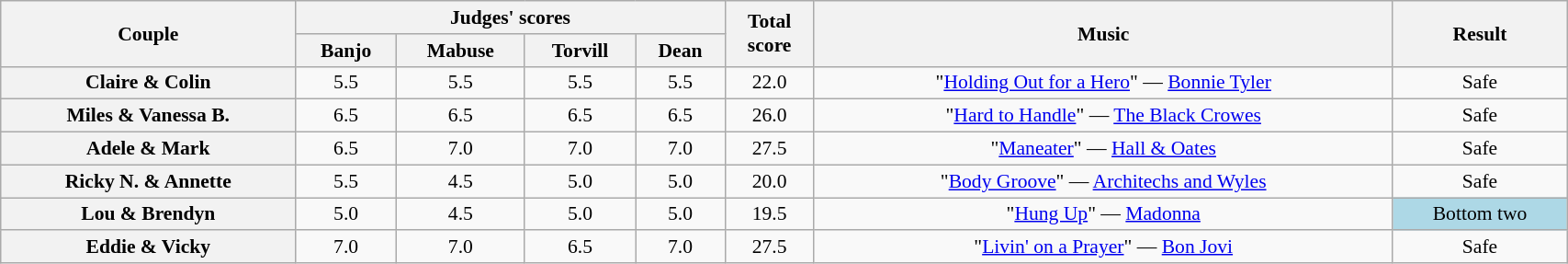<table class="wikitable sortable" style="text-align:center; font-size:90%; width:90%">
<tr>
<th scope="col" rowspan=2>Couple</th>
<th scope="col" colspan=4 class="unsortable">Judges' scores</th>
<th scope="col" rowspan=2>Total<br>score</th>
<th scope="col" rowspan=2 class="unsortable">Music</th>
<th scope="col" rowspan=2 class="unsortable">Result</th>
</tr>
<tr>
<th class="unsortable">Banjo</th>
<th class="unsortable">Mabuse</th>
<th class="unsortable">Torvill</th>
<th class="unsortable">Dean</th>
</tr>
<tr>
<th scope="row">Claire & Colin</th>
<td>5.5</td>
<td>5.5</td>
<td>5.5</td>
<td>5.5</td>
<td>22.0</td>
<td>"<a href='#'>Holding Out for a Hero</a>" — <a href='#'>Bonnie Tyler</a></td>
<td>Safe</td>
</tr>
<tr>
<th scope="row">Miles & Vanessa B.</th>
<td>6.5</td>
<td>6.5</td>
<td>6.5</td>
<td>6.5</td>
<td>26.0</td>
<td>"<a href='#'>Hard to Handle</a>" — <a href='#'>The Black Crowes</a></td>
<td>Safe</td>
</tr>
<tr>
<th scope="row">Adele & Mark</th>
<td>6.5</td>
<td>7.0</td>
<td>7.0</td>
<td>7.0</td>
<td>27.5</td>
<td>"<a href='#'>Maneater</a>" — <a href='#'>Hall & Oates</a></td>
<td>Safe</td>
</tr>
<tr>
<th scope="row">Ricky N. & Annette</th>
<td>5.5</td>
<td>4.5</td>
<td>5.0</td>
<td>5.0</td>
<td>20.0</td>
<td>"<a href='#'>Body Groove</a>" — <a href='#'>Architechs and Wyles</a></td>
<td>Safe</td>
</tr>
<tr>
<th scope="row">Lou & Brendyn</th>
<td>5.0</td>
<td>4.5</td>
<td>5.0</td>
<td>5.0</td>
<td>19.5</td>
<td>"<a href='#'>Hung Up</a>" — <a href='#'>Madonna</a></td>
<td bgcolor="lightblue">Bottom two</td>
</tr>
<tr>
<th scope="row">Eddie & Vicky</th>
<td>7.0</td>
<td>7.0</td>
<td>6.5</td>
<td>7.0</td>
<td>27.5</td>
<td>"<a href='#'>Livin' on a Prayer</a>" — <a href='#'>Bon Jovi</a></td>
<td>Safe</td>
</tr>
</table>
